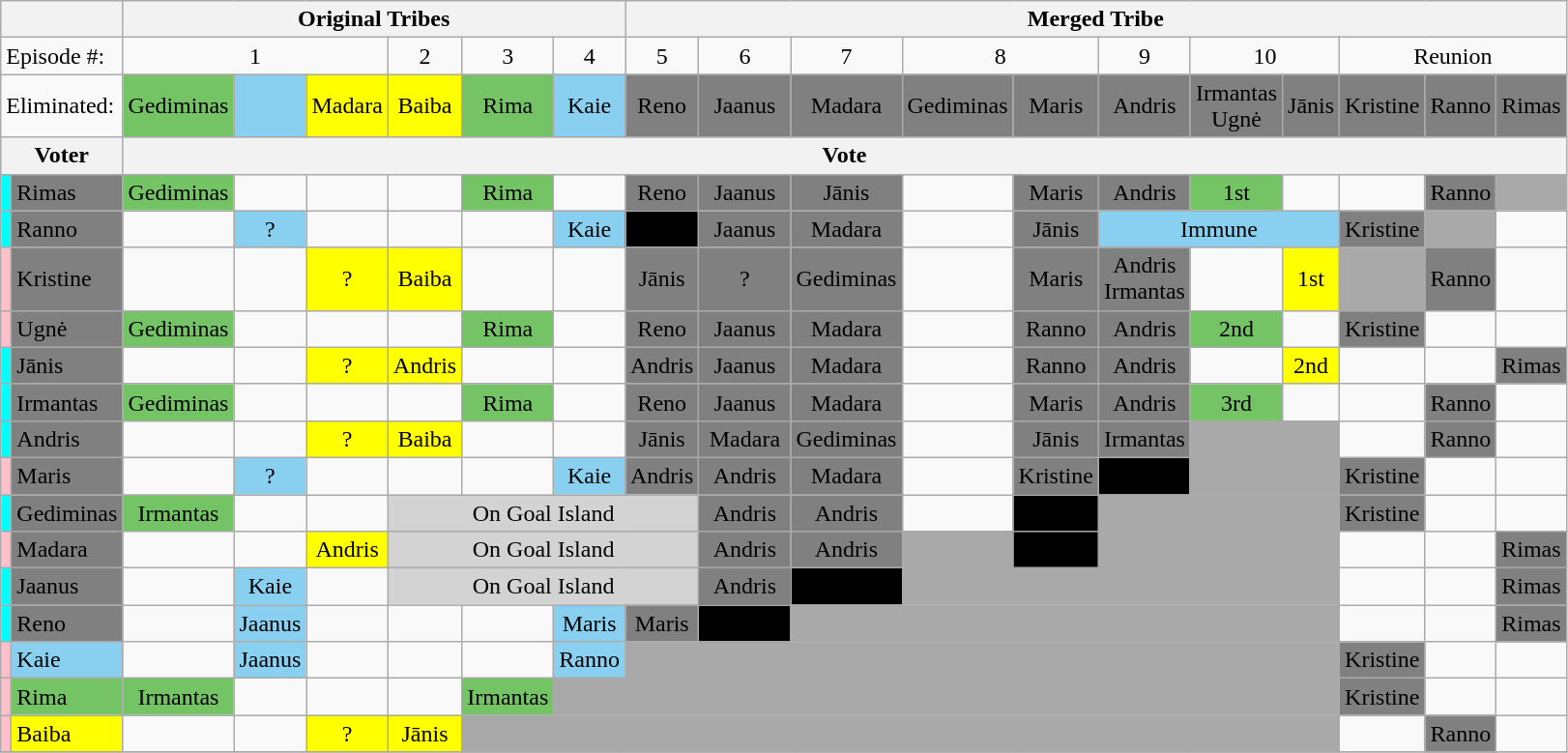<table class="wikitable" style="text-align:center">
<tr>
<th colspan=2></th>
<th colspan=6>Original Tribes</th>
<th colspan=14>Merged Tribe</th>
</tr>
<tr>
<td colspan=2 align="left">Episode #:</td>
<td colspan=3>1</td>
<td>2</td>
<td>3</td>
<td>4</td>
<td>5</td>
<td>6</td>
<td>7</td>
<td colspan=2>8</td>
<td>9</td>
<td colspan=2>10</td>
<td colspan=3>Reunion</td>
</tr>
<tr>
<td colspan=2 align="left">Eliminated:</td>
<td bgcolor="#74C365">Gediminas<br></td>
<td bgcolor="#89CFF0"><br></td>
<td bgcolor="yellow">Madara<br></td>
<td bgcolor="yellow">Baiba<br></td>
<td bgcolor="#74C365">Rima<br></td>
<td bgcolor="#89CFF0">Kaie<br></td>
<td bgcolor="gray">Reno<br></td>
<td bgcolor="gray">Jaanus<br></td>
<td bgcolor="gray">Madara<br></td>
<td bgcolor="gray">Gediminas<br></td>
<td bgcolor="gray">Maris<br></td>
<td bgcolor="gray">Andris<br></td>
<td bgcolor="gray">Irmantas<br>Ugnė<br></td>
<td bgcolor="gray">Jānis<br></td>
<td bgcolor="gray">Kristine<br></td>
<td bgcolor="gray">Ranno<br></td>
<td bgcolor="gray">Rimas<br></td>
</tr>
<tr>
<th colspan=2>Voter</th>
<th colspan=20>Vote</th>
</tr>
<tr>
<td style="background:cyan"></td>
<td align="left" bgcolor="gray">Rimas</td>
<td bgcolor="#74C365">Gediminas</td>
<td></td>
<td></td>
<td></td>
<td bgcolor="#74C365">Rima</td>
<td></td>
<td bgcolor="gray">Reno</td>
<td bgcolor="gray">Jaanus</td>
<td bgcolor="gray">Jānis</td>
<td></td>
<td bgcolor="gray">Maris</td>
<td bgcolor="gray">Andris</td>
<td bgcolor="#74C365">1st</td>
<td></td>
<td></td>
<td bgcolor="gray">Ranno</td>
<td bgcolor="darkgray"></td>
</tr>
<tr>
<td style="background:cyan"></td>
<td align="left" bgcolor="gray">Ranno</td>
<td></td>
<td bgcolor="#89CFF0">?</td>
<td></td>
<td></td>
<td></td>
<td bgcolor="#89CFF0">Kaie</td>
<td bgcolor="black"></td>
<td bgcolor="gray">Jaanus</td>
<td bgcolor="gray">Madara</td>
<td></td>
<td bgcolor="gray">Jānis</td>
<td bgcolor="#89CFF0" colspan=3>Immune</td>
<td bgcolor="gray">Kristine</td>
<td bgcolor="darkgray"></td>
<td></td>
</tr>
<tr>
<td style="background:pink"></td>
<td align="left" bgcolor="gray">Kristine</td>
<td></td>
<td></td>
<td bgcolor="yellow">?</td>
<td bgcolor="yellow">Baiba</td>
<td></td>
<td></td>
<td bgcolor="gray">Jānis</td>
<td bgcolor="gray">?</td>
<td bgcolor="gray">Gediminas</td>
<td></td>
<td bgcolor="gray">Maris</td>
<td bgcolor="gray">Andris<br>Irmantas</td>
<td></td>
<td bgcolor="yellow">1st</td>
<td bgcolor="darkgray"></td>
<td bgcolor="gray">Ranno</td>
<td></td>
</tr>
<tr>
<td style="background:pink"></td>
<td align="left" bgcolor="gray">Ugnė</td>
<td bgcolor="#74C365">Gediminas</td>
<td></td>
<td></td>
<td></td>
<td bgcolor="#74C365">Rima</td>
<td></td>
<td bgcolor="gray">Reno</td>
<td bgcolor="gray">Jaanus</td>
<td bgcolor="gray">Madara</td>
<td></td>
<td bgcolor="gray">Ranno</td>
<td bgcolor="gray">Andris</td>
<td bgcolor="#74C365">2nd</td>
<td></td>
<td bgcolor="gray">Kristine</td>
<td></td>
<td></td>
</tr>
<tr>
<td style="background:cyan"></td>
<td align="left" bgcolor="gray">Jānis</td>
<td></td>
<td></td>
<td bgcolor="yellow">?</td>
<td bgcolor="yellow">Andris</td>
<td></td>
<td></td>
<td bgcolor="gray">Andris</td>
<td bgcolor="gray">Jaanus</td>
<td bgcolor="gray">Madara</td>
<td></td>
<td bgcolor="gray">Ranno</td>
<td bgcolor="gray">Andris</td>
<td></td>
<td bgcolor="yellow">2nd</td>
<td></td>
<td></td>
<td bgcolor="gray">Rimas</td>
</tr>
<tr>
<td style="background:cyan"></td>
<td align="left" bgcolor="gray">Irmantas</td>
<td bgcolor="#74C365">Gediminas</td>
<td></td>
<td></td>
<td></td>
<td bgcolor="#74C365">Rima</td>
<td></td>
<td bgcolor="gray">Reno</td>
<td bgcolor="gray">Jaanus</td>
<td bgcolor="gray">Madara</td>
<td></td>
<td bgcolor="gray">Maris</td>
<td bgcolor="gray">Andris</td>
<td bgcolor="#74C365">3rd</td>
<td></td>
<td></td>
<td bgcolor="gray">Ranno</td>
<td></td>
</tr>
<tr>
<td style="background:cyan"></td>
<td align="left" bgcolor="gray">Andris</td>
<td></td>
<td></td>
<td bgcolor="yellow">?</td>
<td bgcolor="yellow">Baiba</td>
<td></td>
<td></td>
<td bgcolor="gray">Jānis</td>
<td bgcolor="gray">Madara</td>
<td bgcolor="gray">Gediminas</td>
<td></td>
<td bgcolor="gray">Jānis</td>
<td bgcolor="gray">Irmantas</td>
<td bgcolor="darkgray" colspan=2></td>
<td></td>
<td bgcolor="gray">Ranno</td>
<td></td>
</tr>
<tr>
<td style="background:pink"></td>
<td align="left" bgcolor="gray">Maris</td>
<td></td>
<td bgcolor="#89CFF0">?</td>
<td></td>
<td></td>
<td></td>
<td bgcolor="#89CFF0">Kaie</td>
<td bgcolor="gray">Andris</td>
<td bgcolor="gray">Andris</td>
<td bgcolor="gray">Madara</td>
<td></td>
<td bgcolor="gray">Kristine</td>
<td bgcolor="black"><span><s>Rimas</s></span></td>
<td bgcolor="darkgray" colspan=2></td>
<td bgcolor="gray">Kristine</td>
<td></td>
<td></td>
</tr>
<tr>
<td style="background:cyan"></td>
<td align="left" bgcolor="gray">Gediminas</td>
<td bgcolor="#74C365">Irmantas</td>
<td></td>
<td></td>
<td bgcolor="lightgray" colspan=4>On Goal Island</td>
<td bgcolor="gray">Andris</td>
<td bgcolor="gray">Andris</td>
<td></td>
<td bgcolor="black"><span><s>Andris</s></span></td>
<td bgcolor="darkgray" colspan=3></td>
<td bgcolor="gray">Kristine</td>
<td></td>
<td></td>
</tr>
<tr>
<td style="background:pink"></td>
<td align="left" bgcolor="gray">Madara</td>
<td></td>
<td></td>
<td bgcolor="yellow">Andris</td>
<td bgcolor="lightgray" colspan=4>On Goal Island</td>
<td bgcolor="gray">Andris</td>
<td bgcolor="gray">Andris</td>
<td bgcolor="darkgray" colspan=1></td>
<td bgcolor="black"><span><s>Andris</s></span></td>
<td bgcolor="darkgray" colspan=3></td>
<td></td>
<td></td>
<td bgcolor="gray">Rimas</td>
</tr>
<tr>
<td style="background:cyan"></td>
<td align="left" bgcolor="gray">Jaanus</td>
<td></td>
<td bgcolor="#89CFF0">Kaie</td>
<td></td>
<td bgcolor="lightgray" colspan=4>On Goal Island</td>
<td bgcolor="gray">Andris</td>
<td bgcolor="black"><span><s>Rimas</s></span></td>
<td bgcolor="darkgray" colspan=5></td>
<td></td>
<td></td>
<td bgcolor="gray">Rimas</td>
</tr>
<tr>
<td style="background:cyan"></td>
<td align="left" bgcolor="gray">Reno</td>
<td></td>
<td bgcolor="#89CFF0">Jaanus</td>
<td></td>
<td></td>
<td></td>
<td bgcolor="#89CFF0">Maris</td>
<td bgcolor="gray">Maris</td>
<td bgcolor="black"><span>Irmantas</span></td>
<td bgcolor="darkgray" colspan=6></td>
<td></td>
<td></td>
<td bgcolor="gray">Rimas</td>
</tr>
<tr>
<td style="background:pink"></td>
<td align="left" bgcolor="#89CFF0">Kaie</td>
<td></td>
<td bgcolor="#89CFF0">Jaanus</td>
<td></td>
<td></td>
<td></td>
<td bgcolor="#89CFF0">Ranno</td>
<td bgcolor="darkgray" colspan=8></td>
<td bgcolor="gray">Kristine</td>
<td></td>
<td></td>
</tr>
<tr>
<td style="background:pink"></td>
<td align="left" bgcolor="#74C365">Rima</td>
<td bgcolor="#74C365">Irmantas</td>
<td></td>
<td></td>
<td></td>
<td bgcolor="#74C365">Irmantas</td>
<td bgcolor="darkgray" colspan=9></td>
<td bgcolor="gray">Kristine</td>
<td></td>
<td></td>
</tr>
<tr>
<td style="background:pink"></td>
<td align="left" bgcolor="yellow">Baiba</td>
<td></td>
<td></td>
<td bgcolor="yellow">?</td>
<td bgcolor="yellow">Jānis</td>
<td bgcolor="darkgray" colspan=10></td>
<td></td>
<td bgcolor="gray">Ranno</td>
<td></td>
</tr>
<tr>
</tr>
</table>
